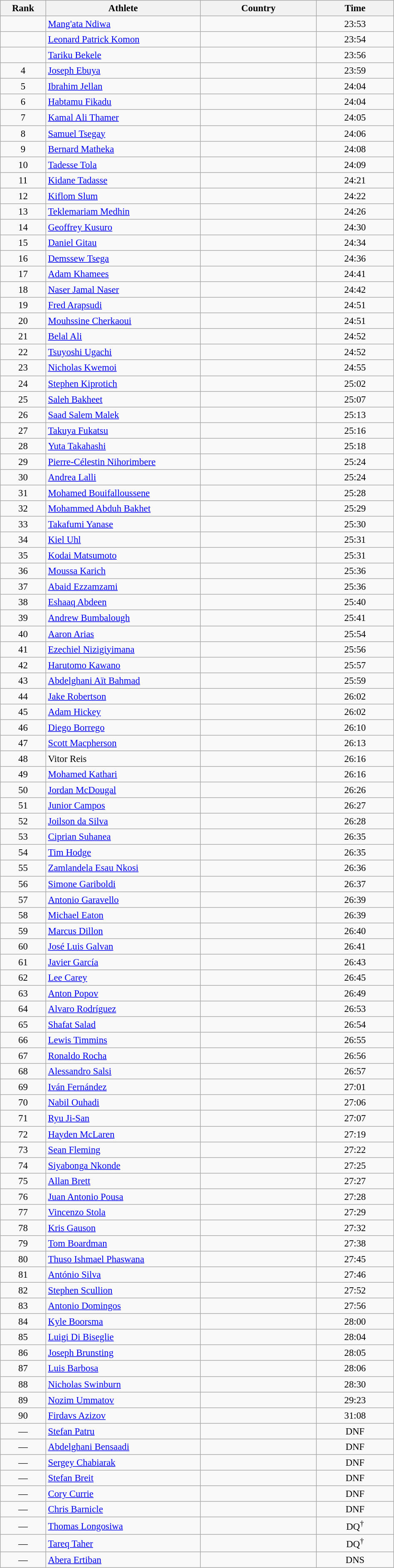<table class="wikitable sortable" style=" text-align:center; font-size:95%;" width="50%">
<tr>
<th width=5%>Rank</th>
<th width=20%>Athlete</th>
<th width=15%>Country</th>
<th width=10%>Time</th>
</tr>
<tr>
<td align=center></td>
<td align=left><a href='#'>Mang'ata Ndiwa</a></td>
<td align=left></td>
<td>23:53</td>
</tr>
<tr>
<td align=center></td>
<td align=left><a href='#'>Leonard Patrick Komon</a></td>
<td align=left></td>
<td>23:54</td>
</tr>
<tr>
<td align=center></td>
<td align=left><a href='#'>Tariku Bekele</a></td>
<td align=left></td>
<td>23:56</td>
</tr>
<tr>
<td align=center>4</td>
<td align=left><a href='#'>Joseph Ebuya</a></td>
<td align=left></td>
<td>23:59</td>
</tr>
<tr>
<td align=center>5</td>
<td align=left><a href='#'>Ibrahim Jellan</a></td>
<td align=left></td>
<td>24:04</td>
</tr>
<tr>
<td align=center>6</td>
<td align=left><a href='#'>Habtamu Fikadu</a></td>
<td align=left></td>
<td>24:04</td>
</tr>
<tr>
<td align=center>7</td>
<td align=left><a href='#'>Kamal Ali Thamer</a></td>
<td align=left></td>
<td>24:05</td>
</tr>
<tr>
<td align=center>8</td>
<td align=left><a href='#'>Samuel Tsegay</a></td>
<td align=left></td>
<td>24:06</td>
</tr>
<tr>
<td align=center>9</td>
<td align=left><a href='#'>Bernard Matheka</a></td>
<td align=left></td>
<td>24:08</td>
</tr>
<tr>
<td align=center>10</td>
<td align=left><a href='#'>Tadesse Tola</a></td>
<td align=left></td>
<td>24:09</td>
</tr>
<tr>
<td align=center>11</td>
<td align=left><a href='#'>Kidane Tadasse</a></td>
<td align=left></td>
<td>24:21</td>
</tr>
<tr>
<td align=center>12</td>
<td align=left><a href='#'>Kiflom Slum</a></td>
<td align=left></td>
<td>24:22</td>
</tr>
<tr>
<td align=center>13</td>
<td align=left><a href='#'>Teklemariam Medhin</a></td>
<td align=left></td>
<td>24:26</td>
</tr>
<tr>
<td align=center>14</td>
<td align=left><a href='#'>Geoffrey Kusuro</a></td>
<td align=left></td>
<td>24:30</td>
</tr>
<tr>
<td align=center>15</td>
<td align=left><a href='#'>Daniel Gitau</a></td>
<td align=left></td>
<td>24:34</td>
</tr>
<tr>
<td align=center>16</td>
<td align=left><a href='#'>Demssew Tsega</a></td>
<td align=left></td>
<td>24:36</td>
</tr>
<tr>
<td align=center>17</td>
<td align=left><a href='#'>Adam Khamees</a></td>
<td align=left></td>
<td>24:41</td>
</tr>
<tr>
<td align=center>18</td>
<td align=left><a href='#'>Naser Jamal Naser</a></td>
<td align=left></td>
<td>24:42</td>
</tr>
<tr>
<td align=center>19</td>
<td align=left><a href='#'>Fred Arapsudi</a></td>
<td align=left></td>
<td>24:51</td>
</tr>
<tr>
<td align=center>20</td>
<td align=left><a href='#'>Mouhssine Cherkaoui</a></td>
<td align=left></td>
<td>24:51</td>
</tr>
<tr>
<td align=center>21</td>
<td align=left><a href='#'>Belal Ali</a></td>
<td align=left></td>
<td>24:52</td>
</tr>
<tr>
<td align=center>22</td>
<td align=left><a href='#'>Tsuyoshi Ugachi</a></td>
<td align=left></td>
<td>24:52</td>
</tr>
<tr>
<td align=center>23</td>
<td align=left><a href='#'>Nicholas Kwemoi</a></td>
<td align=left></td>
<td>24:55</td>
</tr>
<tr>
<td align=center>24</td>
<td align=left><a href='#'>Stephen Kiprotich</a></td>
<td align=left></td>
<td>25:02</td>
</tr>
<tr>
<td align=center>25</td>
<td align=left><a href='#'>Saleh Bakheet</a></td>
<td align=left></td>
<td>25:07</td>
</tr>
<tr>
<td align=center>26</td>
<td align=left><a href='#'>Saad Salem Malek</a></td>
<td align=left></td>
<td>25:13</td>
</tr>
<tr>
<td align=center>27</td>
<td align=left><a href='#'>Takuya Fukatsu</a></td>
<td align=left></td>
<td>25:16</td>
</tr>
<tr>
<td align=center>28</td>
<td align=left><a href='#'>Yuta Takahashi</a></td>
<td align=left></td>
<td>25:18</td>
</tr>
<tr>
<td align=center>29</td>
<td align=left><a href='#'>Pierre-Célestin Nihorimbere</a></td>
<td align=left></td>
<td>25:24</td>
</tr>
<tr>
<td align=center>30</td>
<td align=left><a href='#'>Andrea Lalli</a></td>
<td align=left></td>
<td>25:24</td>
</tr>
<tr>
<td align=center>31</td>
<td align=left><a href='#'>Mohamed Bouifalloussene</a></td>
<td align=left></td>
<td>25:28</td>
</tr>
<tr>
<td align=center>32</td>
<td align=left><a href='#'>Mohammed Abduh Bakhet</a></td>
<td align=left></td>
<td>25:29</td>
</tr>
<tr>
<td align=center>33</td>
<td align=left><a href='#'>Takafumi Yanase</a></td>
<td align=left></td>
<td>25:30</td>
</tr>
<tr>
<td align=center>34</td>
<td align=left><a href='#'>Kiel Uhl</a></td>
<td align=left></td>
<td>25:31</td>
</tr>
<tr>
<td align=center>35</td>
<td align=left><a href='#'>Kodai Matsumoto</a></td>
<td align=left></td>
<td>25:31</td>
</tr>
<tr>
<td align=center>36</td>
<td align=left><a href='#'>Moussa Karich</a></td>
<td align=left></td>
<td>25:36</td>
</tr>
<tr>
<td align=center>37</td>
<td align=left><a href='#'>Abaid Ezzamzami</a></td>
<td align=left></td>
<td>25:36</td>
</tr>
<tr>
<td align=center>38</td>
<td align=left><a href='#'>Eshaaq Abdeen</a></td>
<td align=left></td>
<td>25:40</td>
</tr>
<tr>
<td align=center>39</td>
<td align=left><a href='#'>Andrew Bumbalough</a></td>
<td align=left></td>
<td>25:41</td>
</tr>
<tr>
<td align=center>40</td>
<td align=left><a href='#'>Aaron Arias</a></td>
<td align=left></td>
<td>25:54</td>
</tr>
<tr>
<td align=center>41</td>
<td align=left><a href='#'>Ezechiel Nizigiyimana</a></td>
<td align=left></td>
<td>25:56</td>
</tr>
<tr>
<td align=center>42</td>
<td align=left><a href='#'>Harutomo Kawano</a></td>
<td align=left></td>
<td>25:57</td>
</tr>
<tr>
<td align=center>43</td>
<td align=left><a href='#'>Abdelghani Aït Bahmad</a></td>
<td align=left></td>
<td>25:59</td>
</tr>
<tr>
<td align=center>44</td>
<td align=left><a href='#'>Jake Robertson</a></td>
<td align=left></td>
<td>26:02</td>
</tr>
<tr>
<td align=center>45</td>
<td align=left><a href='#'>Adam Hickey</a></td>
<td align=left></td>
<td>26:02</td>
</tr>
<tr>
<td align=center>46</td>
<td align=left><a href='#'>Diego Borrego</a></td>
<td align=left></td>
<td>26:10</td>
</tr>
<tr>
<td align=center>47</td>
<td align=left><a href='#'>Scott Macpherson</a></td>
<td align=left></td>
<td>26:13</td>
</tr>
<tr>
<td align=center>48</td>
<td align=left>Vitor Reis</td>
<td align=left></td>
<td>26:16</td>
</tr>
<tr>
<td align=center>49</td>
<td align=left><a href='#'>Mohamed Kathari</a></td>
<td align=left></td>
<td>26:16</td>
</tr>
<tr>
<td align=center>50</td>
<td align=left><a href='#'>Jordan McDougal</a></td>
<td align=left></td>
<td>26:26</td>
</tr>
<tr>
<td align=center>51</td>
<td align=left><a href='#'>Junior Campos</a></td>
<td align=left></td>
<td>26:27</td>
</tr>
<tr>
<td align=center>52</td>
<td align=left><a href='#'>Joilson da Silva</a></td>
<td align=left></td>
<td>26:28</td>
</tr>
<tr>
<td align=center>53</td>
<td align=left><a href='#'>Ciprian Suhanea</a></td>
<td align=left></td>
<td>26:35</td>
</tr>
<tr>
<td align=center>54</td>
<td align=left><a href='#'>Tim Hodge</a></td>
<td align=left></td>
<td>26:35</td>
</tr>
<tr>
<td align=center>55</td>
<td align=left><a href='#'>Zamlandela Esau Nkosi</a></td>
<td align=left></td>
<td>26:36</td>
</tr>
<tr>
<td align=center>56</td>
<td align=left><a href='#'>Simone Gariboldi</a></td>
<td align=left></td>
<td>26:37</td>
</tr>
<tr>
<td align=center>57</td>
<td align=left><a href='#'>Antonio Garavello</a></td>
<td align=left></td>
<td>26:39</td>
</tr>
<tr>
<td align=center>58</td>
<td align=left><a href='#'>Michael Eaton</a></td>
<td align=left></td>
<td>26:39</td>
</tr>
<tr>
<td align=center>59</td>
<td align=left><a href='#'>Marcus Dillon</a></td>
<td align=left></td>
<td>26:40</td>
</tr>
<tr>
<td align=center>60</td>
<td align=left><a href='#'>José Luis Galvan</a></td>
<td align=left></td>
<td>26:41</td>
</tr>
<tr>
<td align=center>61</td>
<td align=left><a href='#'>Javier García</a></td>
<td align=left></td>
<td>26:43</td>
</tr>
<tr>
<td align=center>62</td>
<td align=left><a href='#'>Lee Carey</a></td>
<td align=left></td>
<td>26:45</td>
</tr>
<tr>
<td align=center>63</td>
<td align=left><a href='#'>Anton Popov</a></td>
<td align=left></td>
<td>26:49</td>
</tr>
<tr>
<td align=center>64</td>
<td align=left><a href='#'>Alvaro Rodríguez</a></td>
<td align=left></td>
<td>26:53</td>
</tr>
<tr>
<td align=center>65</td>
<td align=left><a href='#'>Shafat Salad</a></td>
<td align=left></td>
<td>26:54</td>
</tr>
<tr>
<td align=center>66</td>
<td align=left><a href='#'>Lewis Timmins</a></td>
<td align=left></td>
<td>26:55</td>
</tr>
<tr>
<td align=center>67</td>
<td align=left><a href='#'>Ronaldo Rocha</a></td>
<td align=left></td>
<td>26:56</td>
</tr>
<tr>
<td align=center>68</td>
<td align=left><a href='#'>Alessandro Salsi</a></td>
<td align=left></td>
<td>26:57</td>
</tr>
<tr>
<td align=center>69</td>
<td align=left><a href='#'>Iván Fernández</a></td>
<td align=left></td>
<td>27:01</td>
</tr>
<tr>
<td align=center>70</td>
<td align=left><a href='#'>Nabil Ouhadi</a></td>
<td align=left></td>
<td>27:06</td>
</tr>
<tr>
<td align=center>71</td>
<td align=left><a href='#'>Ryu Ji-San</a></td>
<td align=left></td>
<td>27:07</td>
</tr>
<tr>
<td align=center>72</td>
<td align=left><a href='#'>Hayden McLaren</a></td>
<td align=left></td>
<td>27:19</td>
</tr>
<tr>
<td align=center>73</td>
<td align=left><a href='#'>Sean Fleming</a></td>
<td align=left></td>
<td>27:22</td>
</tr>
<tr>
<td align=center>74</td>
<td align=left><a href='#'>Siyabonga Nkonde</a></td>
<td align=left></td>
<td>27:25</td>
</tr>
<tr>
<td align=center>75</td>
<td align=left><a href='#'>Allan Brett</a></td>
<td align=left></td>
<td>27:27</td>
</tr>
<tr>
<td align=center>76</td>
<td align=left><a href='#'>Juan Antonio Pousa</a></td>
<td align=left></td>
<td>27:28</td>
</tr>
<tr>
<td align=center>77</td>
<td align=left><a href='#'>Vincenzo Stola</a></td>
<td align=left></td>
<td>27:29</td>
</tr>
<tr>
<td align=center>78</td>
<td align=left><a href='#'>Kris Gauson</a></td>
<td align=left></td>
<td>27:32</td>
</tr>
<tr>
<td align=center>79</td>
<td align=left><a href='#'>Tom Boardman</a></td>
<td align=left></td>
<td>27:38</td>
</tr>
<tr>
<td align=center>80</td>
<td align=left><a href='#'>Thuso Ishmael Phaswana</a></td>
<td align=left></td>
<td>27:45</td>
</tr>
<tr>
<td align=center>81</td>
<td align=left><a href='#'>António Silva</a></td>
<td align=left></td>
<td>27:46</td>
</tr>
<tr>
<td align=center>82</td>
<td align=left><a href='#'>Stephen Scullion</a></td>
<td align=left></td>
<td>27:52</td>
</tr>
<tr>
<td align=center>83</td>
<td align=left><a href='#'>Antonio Domingos</a></td>
<td align=left></td>
<td>27:56</td>
</tr>
<tr>
<td align=center>84</td>
<td align=left><a href='#'>Kyle Boorsma</a></td>
<td align=left></td>
<td>28:00</td>
</tr>
<tr>
<td align=center>85</td>
<td align=left><a href='#'>Luigi Di Biseglie</a></td>
<td align=left></td>
<td>28:04</td>
</tr>
<tr>
<td align=center>86</td>
<td align=left><a href='#'>Joseph Brunsting</a></td>
<td align=left></td>
<td>28:05</td>
</tr>
<tr>
<td align=center>87</td>
<td align=left><a href='#'>Luis Barbosa</a></td>
<td align=left></td>
<td>28:06</td>
</tr>
<tr>
<td align=center>88</td>
<td align=left><a href='#'>Nicholas Swinburn</a></td>
<td align=left></td>
<td>28:30</td>
</tr>
<tr>
<td align=center>89</td>
<td align=left><a href='#'>Nozim Ummatov</a></td>
<td align=left></td>
<td>29:23</td>
</tr>
<tr>
<td align=center>90</td>
<td align=left><a href='#'>Firdavs Azizov</a></td>
<td align=left></td>
<td>31:08</td>
</tr>
<tr>
<td align=center>—</td>
<td align=left><a href='#'>Stefan Patru</a></td>
<td align=left></td>
<td>DNF</td>
</tr>
<tr>
<td align=center>—</td>
<td align=left><a href='#'>Abdelghani Bensaadi</a></td>
<td align=left></td>
<td>DNF</td>
</tr>
<tr>
<td align=center>—</td>
<td align=left><a href='#'>Sergey Chabiarak</a></td>
<td align=left></td>
<td>DNF</td>
</tr>
<tr>
<td align=center>—</td>
<td align=left><a href='#'>Stefan Breit</a></td>
<td align=left></td>
<td>DNF</td>
</tr>
<tr>
<td align=center>—</td>
<td align=left><a href='#'>Cory Currie</a></td>
<td align=left></td>
<td>DNF</td>
</tr>
<tr>
<td align=center>—</td>
<td align=left><a href='#'>Chris Barnicle</a></td>
<td align=left></td>
<td>DNF</td>
</tr>
<tr>
<td align=center>—</td>
<td align=left><a href='#'>Thomas Longosiwa</a></td>
<td align=left></td>
<td>DQ<sup>†</sup></td>
</tr>
<tr>
<td align=center>—</td>
<td align=left><a href='#'>Tareq Taher</a></td>
<td align=left></td>
<td>DQ<sup>†</sup></td>
</tr>
<tr>
<td align=center>—</td>
<td align=left><a href='#'>Abera Ertiban</a></td>
<td align=left></td>
<td>DNS</td>
</tr>
</table>
